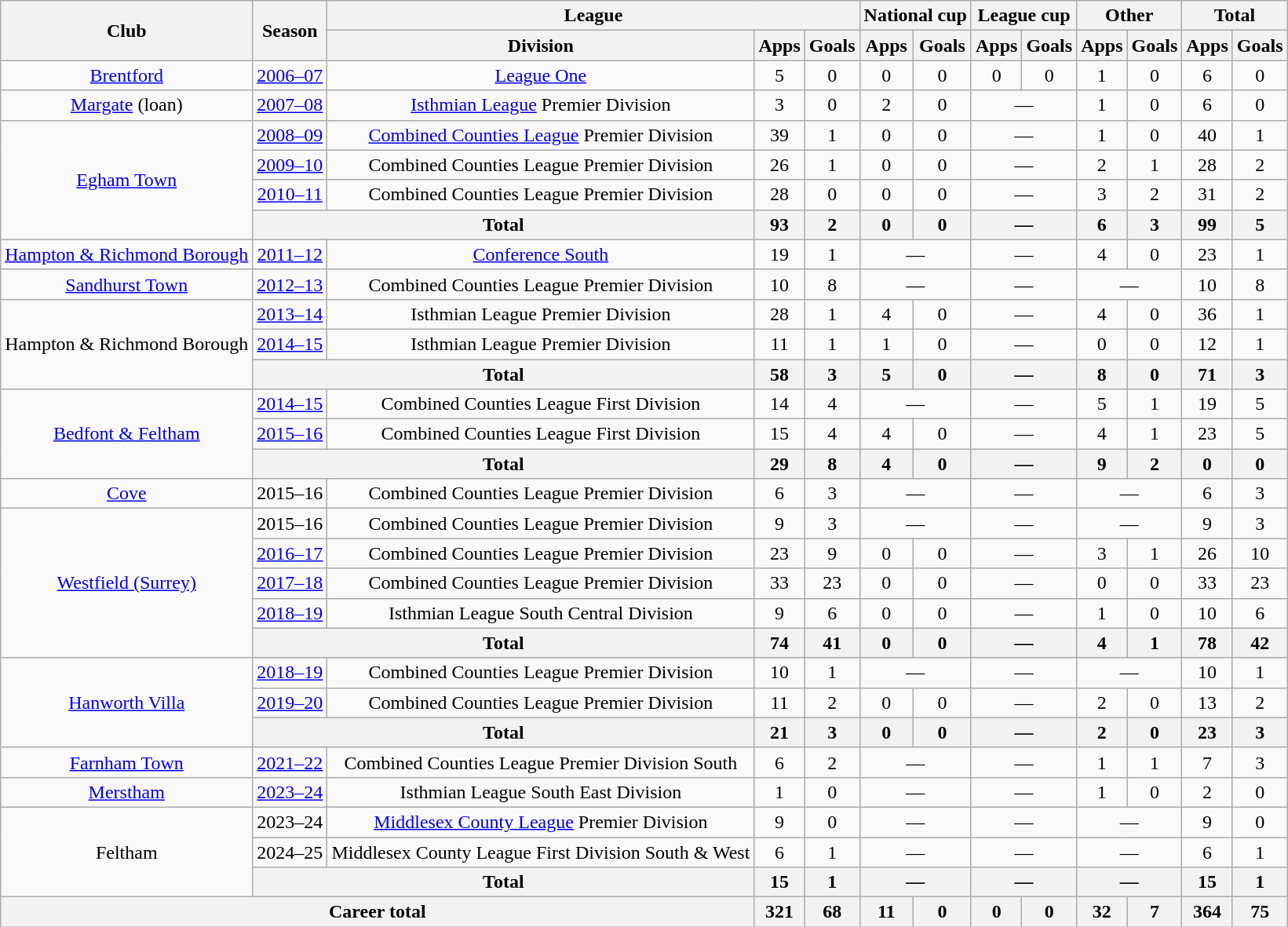<table class="wikitable" style="text-align: center;">
<tr>
<th rowspan="2">Club</th>
<th rowspan="2">Season</th>
<th colspan="3">League</th>
<th colspan="2">National cup</th>
<th colspan="2">League cup</th>
<th colspan="2">Other</th>
<th colspan="2">Total</th>
</tr>
<tr>
<th>Division</th>
<th>Apps</th>
<th>Goals</th>
<th>Apps</th>
<th>Goals</th>
<th>Apps</th>
<th>Goals</th>
<th>Apps</th>
<th>Goals</th>
<th>Apps</th>
<th>Goals</th>
</tr>
<tr>
<td><a href='#'>Brentford</a></td>
<td><a href='#'>2006–07</a></td>
<td><a href='#'>League One</a></td>
<td>5</td>
<td>0</td>
<td>0</td>
<td>0</td>
<td>0</td>
<td>0</td>
<td>1</td>
<td>0</td>
<td>6</td>
<td>0</td>
</tr>
<tr>
<td><a href='#'>Margate</a> (loan)</td>
<td><a href='#'>2007–08</a></td>
<td><a href='#'>Isthmian League</a> Premier Division</td>
<td>3</td>
<td>0</td>
<td>2</td>
<td>0</td>
<td colspan="2">—</td>
<td>1</td>
<td>0</td>
<td>6</td>
<td>0</td>
</tr>
<tr>
<td rowspan="4"><a href='#'>Egham Town</a></td>
<td><a href='#'>2008–09</a></td>
<td><a href='#'>Combined Counties League</a> Premier Division</td>
<td>39</td>
<td>1</td>
<td>0</td>
<td>0</td>
<td colspan="2">—</td>
<td>1</td>
<td>0</td>
<td>40</td>
<td>1</td>
</tr>
<tr>
<td><a href='#'>2009–10</a></td>
<td>Combined Counties League Premier Division</td>
<td>26</td>
<td>1</td>
<td>0</td>
<td>0</td>
<td colspan="2">—</td>
<td>2</td>
<td>1</td>
<td>28</td>
<td>2</td>
</tr>
<tr>
<td><a href='#'>2010–11</a></td>
<td>Combined Counties League Premier Division</td>
<td>28</td>
<td>0</td>
<td>0</td>
<td>0</td>
<td colspan="2">—</td>
<td>3</td>
<td>2</td>
<td>31</td>
<td>2</td>
</tr>
<tr>
<th colspan="2">Total</th>
<th>93</th>
<th>2</th>
<th>0</th>
<th>0</th>
<th colspan="2">—</th>
<th>6</th>
<th>3</th>
<th>99</th>
<th>5</th>
</tr>
<tr>
<td><a href='#'>Hampton & Richmond Borough</a></td>
<td><a href='#'>2011–12</a></td>
<td><a href='#'>Conference South</a></td>
<td>19</td>
<td>1</td>
<td colspan="2">—</td>
<td colspan="2">—</td>
<td>4</td>
<td>0</td>
<td>23</td>
<td>1</td>
</tr>
<tr>
<td><a href='#'>Sandhurst Town</a></td>
<td><a href='#'>2012–13</a></td>
<td>Combined Counties League Premier Division</td>
<td>10</td>
<td>8</td>
<td colspan="2">—</td>
<td colspan="2">—</td>
<td colspan="2">—</td>
<td>10</td>
<td>8</td>
</tr>
<tr>
<td rowspan="3">Hampton & Richmond Borough</td>
<td><a href='#'>2013–14</a></td>
<td>Isthmian League Premier Division</td>
<td>28</td>
<td>1</td>
<td>4</td>
<td>0</td>
<td colspan="2">—</td>
<td>4</td>
<td>0</td>
<td>36</td>
<td>1</td>
</tr>
<tr>
<td><a href='#'>2014–15</a></td>
<td>Isthmian League Premier Division</td>
<td>11</td>
<td>1</td>
<td>1</td>
<td>0</td>
<td colspan="2">—</td>
<td>0</td>
<td>0</td>
<td>12</td>
<td>1</td>
</tr>
<tr>
<th colspan="2">Total</th>
<th>58</th>
<th>3</th>
<th>5</th>
<th>0</th>
<th colspan="2">—</th>
<th>8</th>
<th>0</th>
<th>71</th>
<th>3</th>
</tr>
<tr>
<td rowspan="3"><a href='#'>Bedfont & Feltham</a></td>
<td><a href='#'>2014–15</a></td>
<td>Combined Counties League First Division</td>
<td>14</td>
<td>4</td>
<td colspan="2">—</td>
<td colspan="2">—</td>
<td>5</td>
<td>1</td>
<td>19</td>
<td>5</td>
</tr>
<tr>
<td><a href='#'>2015–16</a></td>
<td>Combined Counties League First Division</td>
<td>15</td>
<td>4</td>
<td>4</td>
<td>0</td>
<td colspan="2">—</td>
<td>4</td>
<td>1</td>
<td>23</td>
<td>5</td>
</tr>
<tr>
<th colspan="2">Total</th>
<th>29</th>
<th>8</th>
<th>4</th>
<th>0</th>
<th colspan="2">—</th>
<th>9</th>
<th>2</th>
<th>0</th>
<th>0</th>
</tr>
<tr>
<td><a href='#'>Cove</a></td>
<td>2015–16</td>
<td>Combined Counties League Premier Division</td>
<td>6</td>
<td>3</td>
<td colspan="2">—</td>
<td colspan="2">—</td>
<td colspan="2">—</td>
<td>6</td>
<td>3</td>
</tr>
<tr>
<td rowspan="5"><a href='#'>Westfield (Surrey)</a></td>
<td>2015–16</td>
<td>Combined Counties League Premier Division</td>
<td>9</td>
<td>3</td>
<td colspan="2">—</td>
<td colspan="2">—</td>
<td colspan="2">—</td>
<td>9</td>
<td>3</td>
</tr>
<tr>
<td><a href='#'>2016–17</a></td>
<td>Combined Counties League Premier Division</td>
<td>23</td>
<td>9</td>
<td>0</td>
<td>0</td>
<td colspan="2">—</td>
<td>3</td>
<td>1</td>
<td>26</td>
<td>10</td>
</tr>
<tr>
<td><a href='#'>2017–18</a></td>
<td>Combined Counties League Premier Division</td>
<td>33</td>
<td>23</td>
<td>0</td>
<td>0</td>
<td colspan="2">—</td>
<td>0</td>
<td>0</td>
<td>33</td>
<td>23</td>
</tr>
<tr>
<td><a href='#'>2018–19</a></td>
<td>Isthmian League South Central Division</td>
<td>9</td>
<td>6</td>
<td>0</td>
<td>0</td>
<td colspan="2">—</td>
<td>1</td>
<td>0</td>
<td>10</td>
<td>6</td>
</tr>
<tr>
<th colspan="2">Total</th>
<th>74</th>
<th>41</th>
<th>0</th>
<th>0</th>
<th colspan="2">—</th>
<th>4</th>
<th>1</th>
<th>78</th>
<th>42</th>
</tr>
<tr>
<td rowspan="3"><a href='#'>Hanworth Villa</a></td>
<td><a href='#'>2018–19</a></td>
<td>Combined Counties League Premier Division</td>
<td>10</td>
<td>1</td>
<td colspan="2">—</td>
<td colspan="2">—</td>
<td colspan="2">—</td>
<td>10</td>
<td>1</td>
</tr>
<tr>
<td><a href='#'>2019–20</a></td>
<td>Combined Counties League Premier Division</td>
<td>11</td>
<td>2</td>
<td>0</td>
<td>0</td>
<td colspan="2">—</td>
<td>2</td>
<td>0</td>
<td>13</td>
<td>2</td>
</tr>
<tr>
<th colspan="2">Total</th>
<th>21</th>
<th>3</th>
<th>0</th>
<th>0</th>
<th colspan="2">—</th>
<th>2</th>
<th>0</th>
<th>23</th>
<th>3</th>
</tr>
<tr>
<td><a href='#'>Farnham Town</a></td>
<td><a href='#'>2021–22</a></td>
<td>Combined Counties League Premier Division South</td>
<td>6</td>
<td>2</td>
<td colspan="2">—</td>
<td colspan="2">—</td>
<td>1</td>
<td>1</td>
<td>7</td>
<td>3</td>
</tr>
<tr>
<td><a href='#'>Merstham</a></td>
<td><a href='#'>2023–24</a></td>
<td>Isthmian League South East Division</td>
<td>1</td>
<td>0</td>
<td colspan="2">—</td>
<td colspan="2">—</td>
<td>1</td>
<td>0</td>
<td>2</td>
<td>0</td>
</tr>
<tr>
<td rowspan="3">Feltham</td>
<td>2023–24</td>
<td><a href='#'>Middlesex County League</a> Premier Division</td>
<td>9</td>
<td>0</td>
<td colspan="2">—</td>
<td colspan="2">—</td>
<td colspan="2">—</td>
<td>9</td>
<td>0</td>
</tr>
<tr>
<td>2024–25</td>
<td>Middlesex County League First Division South & West</td>
<td>6</td>
<td>1</td>
<td colspan="2">—</td>
<td colspan="2">—</td>
<td colspan="2">—</td>
<td>6</td>
<td>1</td>
</tr>
<tr>
<th colspan="2">Total</th>
<th>15</th>
<th>1</th>
<th colspan="2">—</th>
<th colspan="2">—</th>
<th colspan="2">—</th>
<th>15</th>
<th>1</th>
</tr>
<tr>
<th colspan="3">Career total</th>
<th>321</th>
<th>68</th>
<th>11</th>
<th>0</th>
<th>0</th>
<th>0</th>
<th>32</th>
<th>7</th>
<th>364</th>
<th>75</th>
</tr>
</table>
